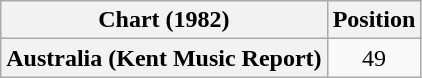<table class="wikitable plainrowheaders" style="text-align:center">
<tr>
<th>Chart (1982)</th>
<th>Position</th>
</tr>
<tr>
<th scope="row">Australia (Kent Music Report)</th>
<td>49</td>
</tr>
</table>
